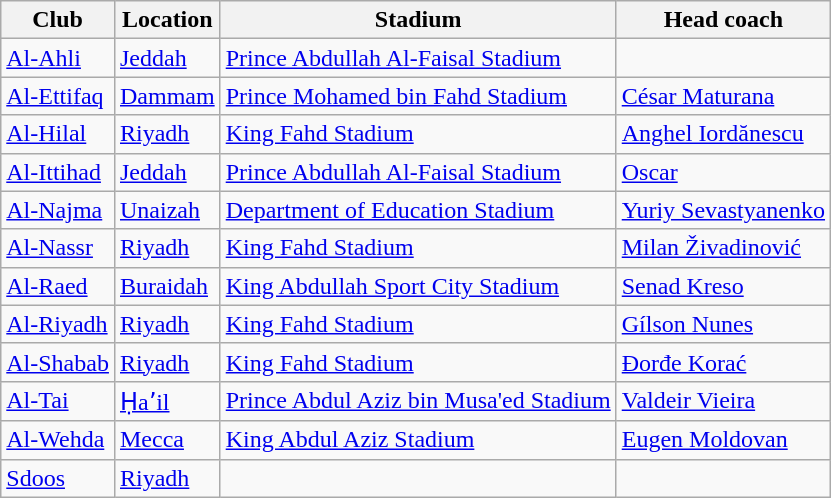<table class="wikitable sortable">
<tr>
<th>Club</th>
<th>Location</th>
<th>Stadium</th>
<th>Head coach</th>
</tr>
<tr>
<td><a href='#'>Al-Ahli</a></td>
<td><a href='#'>Jeddah</a></td>
<td><a href='#'>Prince Abdullah Al-Faisal Stadium</a></td>
<td></td>
</tr>
<tr>
<td><a href='#'>Al-Ettifaq</a></td>
<td><a href='#'>Dammam</a></td>
<td><a href='#'>Prince Mohamed bin Fahd Stadium</a></td>
<td> <a href='#'>César Maturana</a></td>
</tr>
<tr>
<td><a href='#'>Al-Hilal</a></td>
<td><a href='#'>Riyadh</a></td>
<td><a href='#'>King Fahd Stadium</a></td>
<td> <a href='#'>Anghel Iordănescu</a></td>
</tr>
<tr>
<td><a href='#'>Al-Ittihad</a></td>
<td><a href='#'>Jeddah</a></td>
<td><a href='#'>Prince Abdullah Al-Faisal Stadium</a></td>
<td> <a href='#'>Oscar</a></td>
</tr>
<tr>
<td><a href='#'>Al-Najma</a></td>
<td><a href='#'>Unaizah</a></td>
<td><a href='#'>Department of Education Stadium</a></td>
<td> <a href='#'>Yuriy Sevastyanenko</a></td>
</tr>
<tr>
<td><a href='#'>Al-Nassr</a></td>
<td><a href='#'>Riyadh</a></td>
<td><a href='#'>King Fahd Stadium</a></td>
<td> <a href='#'>Milan Živadinović</a></td>
</tr>
<tr>
<td><a href='#'>Al-Raed</a></td>
<td><a href='#'>Buraidah</a></td>
<td><a href='#'>King Abdullah Sport City Stadium</a></td>
<td> <a href='#'>Senad Kreso</a></td>
</tr>
<tr>
<td><a href='#'>Al-Riyadh</a></td>
<td><a href='#'>Riyadh</a></td>
<td><a href='#'>King Fahd Stadium</a></td>
<td> <a href='#'>Gílson Nunes</a></td>
</tr>
<tr>
<td><a href='#'>Al-Shabab</a></td>
<td><a href='#'>Riyadh</a></td>
<td><a href='#'>King Fahd Stadium</a></td>
<td> <a href='#'>Đorđe Korać</a></td>
</tr>
<tr>
<td><a href='#'>Al-Tai</a></td>
<td><a href='#'>Ḥaʼil</a></td>
<td><a href='#'>Prince Abdul Aziz bin Musa'ed Stadium</a></td>
<td> <a href='#'>Valdeir Vieira</a></td>
</tr>
<tr>
<td><a href='#'>Al-Wehda</a></td>
<td><a href='#'>Mecca</a></td>
<td><a href='#'>King Abdul Aziz Stadium</a></td>
<td> <a href='#'>Eugen Moldovan</a></td>
</tr>
<tr>
<td><a href='#'>Sdoos</a></td>
<td><a href='#'>Riyadh</a></td>
<td></td>
<td></td>
</tr>
</table>
